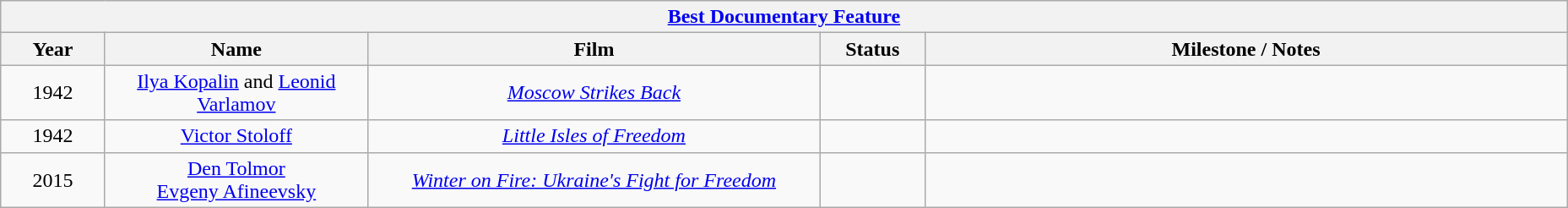<table class="wikitable" style="text-align: center">
<tr>
<th colspan=6 style="text-align:center;"><a href='#'>Best Documentary Feature</a></th>
</tr>
<tr>
<th style="width:075px;">Year</th>
<th style="width:200px;">Name</th>
<th style="width:350px;">Film</th>
<th style="width:075px;">Status</th>
<th style="width:500px;">Milestone / Notes</th>
</tr>
<tr>
<td style="text-align: center">1942</td>
<td><a href='#'>Ilya Kopalin</a> and <a href='#'>Leonid Varlamov</a></td>
<td><em><a href='#'>Moscow Strikes Back</a></em></td>
<td></td>
<td></td>
</tr>
<tr>
<td style="text-align: center">1942</td>
<td><a href='#'>Victor Stoloff</a></td>
<td><em><a href='#'>Little Isles of Freedom</a></em></td>
<td></td>
<td></td>
</tr>
<tr>
<td style="text-align: center">2015</td>
<td><a href='#'>Den Tolmor</a> <br><a href='#'>Evgeny Afineevsky</a></td>
<td><em><a href='#'>Winter on Fire: Ukraine's Fight for Freedom</a></em></td>
<td></td>
<td></td>
</tr>
</table>
